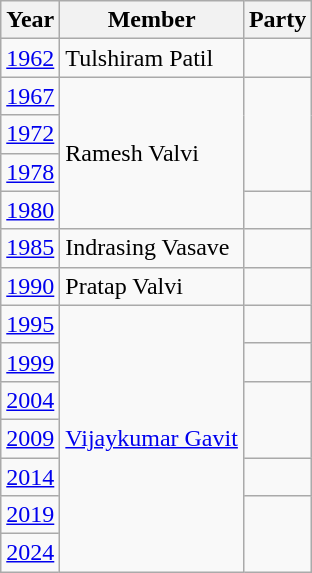<table class="wikitable">
<tr>
<th>Year</th>
<th>Member</th>
<th colspan=2>Party</th>
</tr>
<tr>
<td><a href='#'>1962</a></td>
<td>Tulshiram Patil</td>
<td></td>
</tr>
<tr>
<td><a href='#'>1967</a></td>
<td rowspan="4">Ramesh Valvi</td>
</tr>
<tr>
<td><a href='#'>1972</a></td>
</tr>
<tr>
<td><a href='#'>1978</a></td>
</tr>
<tr>
<td><a href='#'>1980</a></td>
<td></td>
</tr>
<tr>
<td><a href='#'>1985</a></td>
<td>Indrasing Vasave</td>
<td></td>
</tr>
<tr>
<td><a href='#'>1990</a></td>
<td>Pratap Valvi</td>
</tr>
<tr>
<td><a href='#'>1995</a></td>
<td rowspan="7"><a href='#'>Vijaykumar Gavit</a></td>
<td></td>
</tr>
<tr>
<td><a href='#'>1999</a></td>
<td></td>
</tr>
<tr>
<td><a href='#'>2004</a></td>
</tr>
<tr>
<td><a href='#'>2009</a></td>
</tr>
<tr>
<td><a href='#'>2014</a></td>
<td></td>
</tr>
<tr>
<td><a href='#'>2019</a></td>
</tr>
<tr>
<td><a href='#'>2024</a></td>
</tr>
</table>
